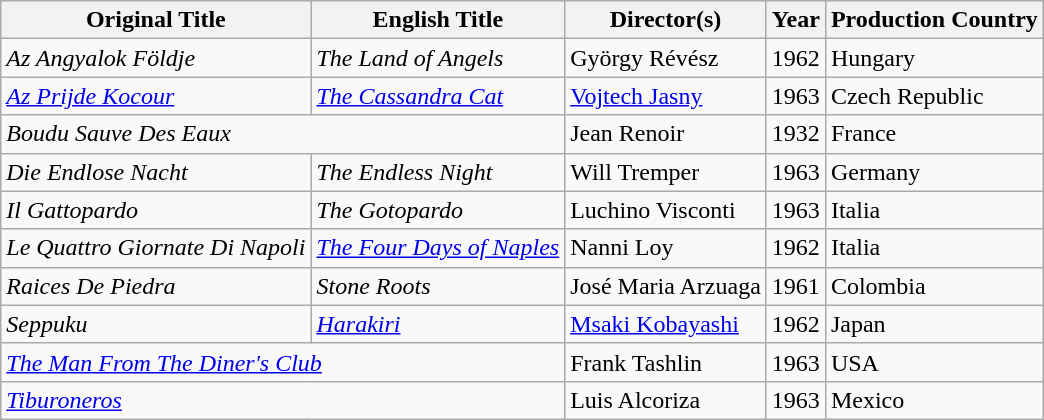<table class="wikitable sortable">
<tr>
<th>Original Title</th>
<th>English Title</th>
<th>Director(s)</th>
<th>Year</th>
<th>Production Country</th>
</tr>
<tr>
<td><em>Az Angyalok Földje</em></td>
<td><em>The Land of Angels</em></td>
<td>György Révész</td>
<td>1962</td>
<td>Hungary</td>
</tr>
<tr>
<td><em><a href='#'>Az Prijde Kocour</a></em></td>
<td><em><a href='#'>The Cassandra Cat</a></em></td>
<td><a href='#'>Vojtech Jasny</a></td>
<td>1963</td>
<td>Czech Republic</td>
</tr>
<tr>
<td colspan="2"><em>Boudu Sauve Des Eaux</em></td>
<td>Jean Renoir</td>
<td>1932</td>
<td>France</td>
</tr>
<tr>
<td><em>Die Endlose Nacht</em></td>
<td><em>The Endless Night</em></td>
<td>Will Tremper</td>
<td>1963</td>
<td>Germany</td>
</tr>
<tr>
<td><em>Il Gattopardo</em></td>
<td><em>The Gotopardo</em></td>
<td>Luchino Visconti</td>
<td>1963</td>
<td>Italia</td>
</tr>
<tr>
<td><em>Le Quattro Giornate Di Napoli</em></td>
<td><em><a href='#'>The Four Days of Naples</a></em></td>
<td>Nanni Loy</td>
<td>1962</td>
<td>Italia</td>
</tr>
<tr>
<td><em>Raices De Piedra</em></td>
<td><em>Stone Roots</em></td>
<td>José Maria Arzuaga</td>
<td>1961</td>
<td>Colombia</td>
</tr>
<tr>
<td><em>Seppuku</em></td>
<td><em><a href='#'>Harakiri</a></em></td>
<td><a href='#'>Msaki Kobayashi</a></td>
<td>1962</td>
<td>Japan</td>
</tr>
<tr>
<td colspan="2"><em><a href='#'>The Man From The Diner's Club</a></em></td>
<td>Frank Tashlin</td>
<td>1963</td>
<td>USA</td>
</tr>
<tr>
<td colspan="2"><em><a href='#'>Tiburoneros</a></em></td>
<td>Luis Alcoriza</td>
<td>1963</td>
<td>Mexico</td>
</tr>
</table>
